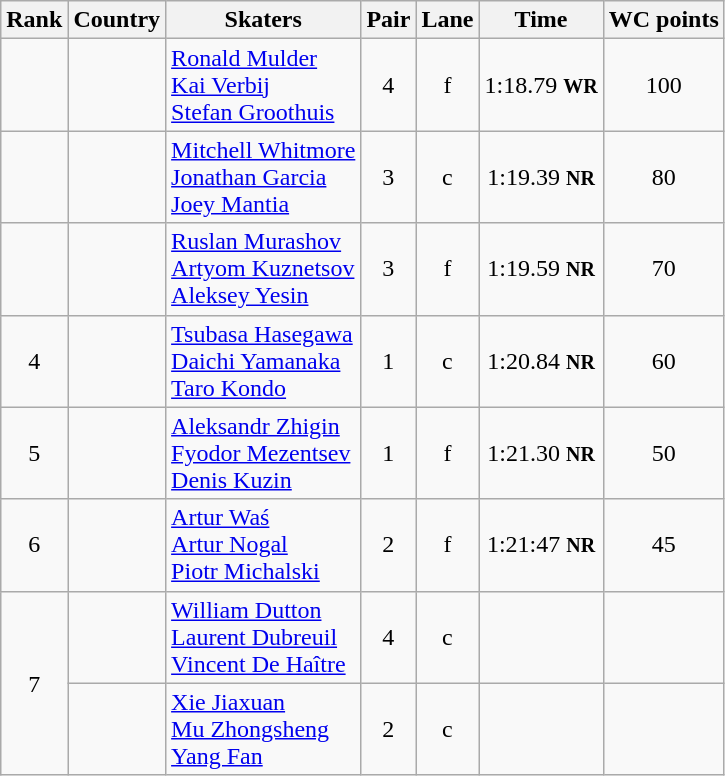<table class="wikitable sortable" style="text-align:center">
<tr>
<th>Rank</th>
<th>Country</th>
<th>Skaters</th>
<th>Pair</th>
<th>Lane</th>
<th>Time</th>
<th>WC points</th>
</tr>
<tr>
<td></td>
<td align=left></td>
<td align=left><a href='#'>Ronald Mulder</a><br><a href='#'>Kai Verbij</a><br><a href='#'>Stefan Groothuis</a></td>
<td>4</td>
<td>f</td>
<td>1:18.79 <strong><small>WR</small></strong></td>
<td>100</td>
</tr>
<tr>
<td></td>
<td align=left></td>
<td align=left><a href='#'>Mitchell Whitmore</a><br><a href='#'>Jonathan Garcia</a><br><a href='#'>Joey Mantia</a></td>
<td>3</td>
<td>c</td>
<td>1:19.39 <strong><small>NR</small></strong></td>
<td>80</td>
</tr>
<tr>
<td></td>
<td align=left></td>
<td align=left><a href='#'>Ruslan Murashov</a><br><a href='#'>Artyom Kuznetsov</a><br><a href='#'>Aleksey Yesin</a></td>
<td>3</td>
<td>f</td>
<td>1:19.59 <strong><small>NR</small></strong></td>
<td>70</td>
</tr>
<tr>
<td>4</td>
<td align=left></td>
<td align=left><a href='#'>Tsubasa Hasegawa</a><br><a href='#'>Daichi Yamanaka</a><br><a href='#'>Taro Kondo</a></td>
<td>1</td>
<td>c</td>
<td>1:20.84 <strong><small>NR</small></strong></td>
<td>60</td>
</tr>
<tr>
<td>5</td>
<td align=left></td>
<td align=left><a href='#'>Aleksandr Zhigin</a><br><a href='#'>Fyodor Mezentsev</a><br><a href='#'>Denis Kuzin</a></td>
<td>1</td>
<td>f</td>
<td>1:21.30 <strong><small>NR</small></strong></td>
<td>50</td>
</tr>
<tr>
<td>6</td>
<td align=left></td>
<td align=left><a href='#'>Artur Waś</a><br><a href='#'>Artur Nogal</a><br><a href='#'>Piotr Michalski</a></td>
<td>2</td>
<td>f</td>
<td>1:21:47 <strong><small>NR</small></strong></td>
<td>45</td>
</tr>
<tr>
<td rowspan=2>7</td>
<td align=left></td>
<td align=left><a href='#'>William Dutton</a><br><a href='#'>Laurent Dubreuil</a><br><a href='#'>Vincent De Haître</a></td>
<td>4</td>
<td>c</td>
<td></td>
<td></td>
</tr>
<tr>
<td align=left></td>
<td align=left><a href='#'>Xie Jiaxuan</a><br><a href='#'>Mu Zhongsheng</a><br><a href='#'>Yang Fan</a></td>
<td>2</td>
<td>c</td>
<td></td>
<td></td>
</tr>
</table>
